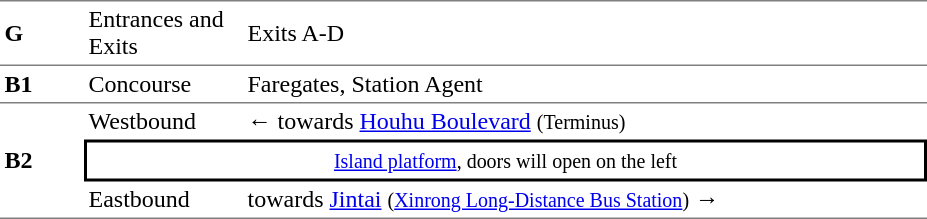<table table border=0 cellspacing=0 cellpadding=3>
<tr>
<td style="border-top:solid 1px gray;border-bottom:solid 0px gray;" width=50><strong>G</strong></td>
<td style="border-top:solid 1px gray;border-bottom:solid 0px gray;" width=100>Entrances and Exits</td>
<td style="border-top:solid 1px gray;border-bottom:solid 0px gray;" width=450>Exits A-D</td>
</tr>
<tr>
<td style="border-top:solid 1px gray;border-bottom:solid 0px gray;" width=50><strong>B1</strong></td>
<td style="border-top:solid 1px gray;border-bottom:solid 0px gray;" width=100>Concourse</td>
<td style="border-top:solid 1px gray;border-bottom:solid 0px gray;" width=450>Faregates, Station Agent</td>
</tr>
<tr>
<td style="border-top:solid 1px gray;border-bottom:solid 1px gray;" rowspan=3><strong>B2</strong></td>
<td style="border-top:solid 1px gray;">Westbound</td>
<td style="border-top:solid 1px gray;">←  towards <a href='#'>Houhu Boulevard</a> <small>(Terminus)</small></td>
</tr>
<tr>
<td style="border-right:solid 2px black;border-left:solid 2px black;border-top:solid 2px black;border-bottom:solid 2px black;text-align:center;" colspan=2><small><a href='#'>Island platform</a>, doors will open on the left</small></td>
</tr>
<tr>
<td style="border-bottom:solid 1px gray;">Eastbound</td>
<td style="border-bottom:solid 1px gray;"> towards <a href='#'>Jintai</a> <small>(<a href='#'>Xinrong Long-Distance Bus Station</a>)</small> →</td>
</tr>
</table>
